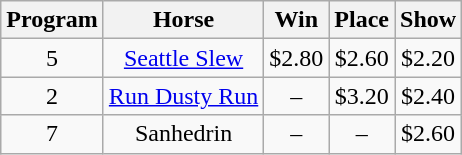<table class="wikitable plainrowheaders">
<tr>
<th scope="col">Program</th>
<th scope="col">Horse</th>
<th scope="col">Win</th>
<th scope="col">Place</th>
<th scope="col">Show</th>
</tr>
<tr>
<td style="text-align:center;">5</td>
<td style="text-align:center;"><a href='#'>Seattle Slew</a></td>
<td style="text-align:center;">$2.80</td>
<td style="text-align:center;">$2.60</td>
<td style="text-align:center;">$2.20</td>
</tr>
<tr>
<td style="text-align:center;">2</td>
<td style="text-align:center;"><a href='#'>Run Dusty Run</a></td>
<td style="text-align:center;">–</td>
<td style="text-align:center;">$3.20</td>
<td style="text-align:center;">$2.40</td>
</tr>
<tr>
<td style="text-align:center;">7</td>
<td style="text-align:center;">Sanhedrin</td>
<td style="text-align:center;">–</td>
<td style="text-align:center;">–</td>
<td style="text-align:center;">$2.60</td>
</tr>
</table>
